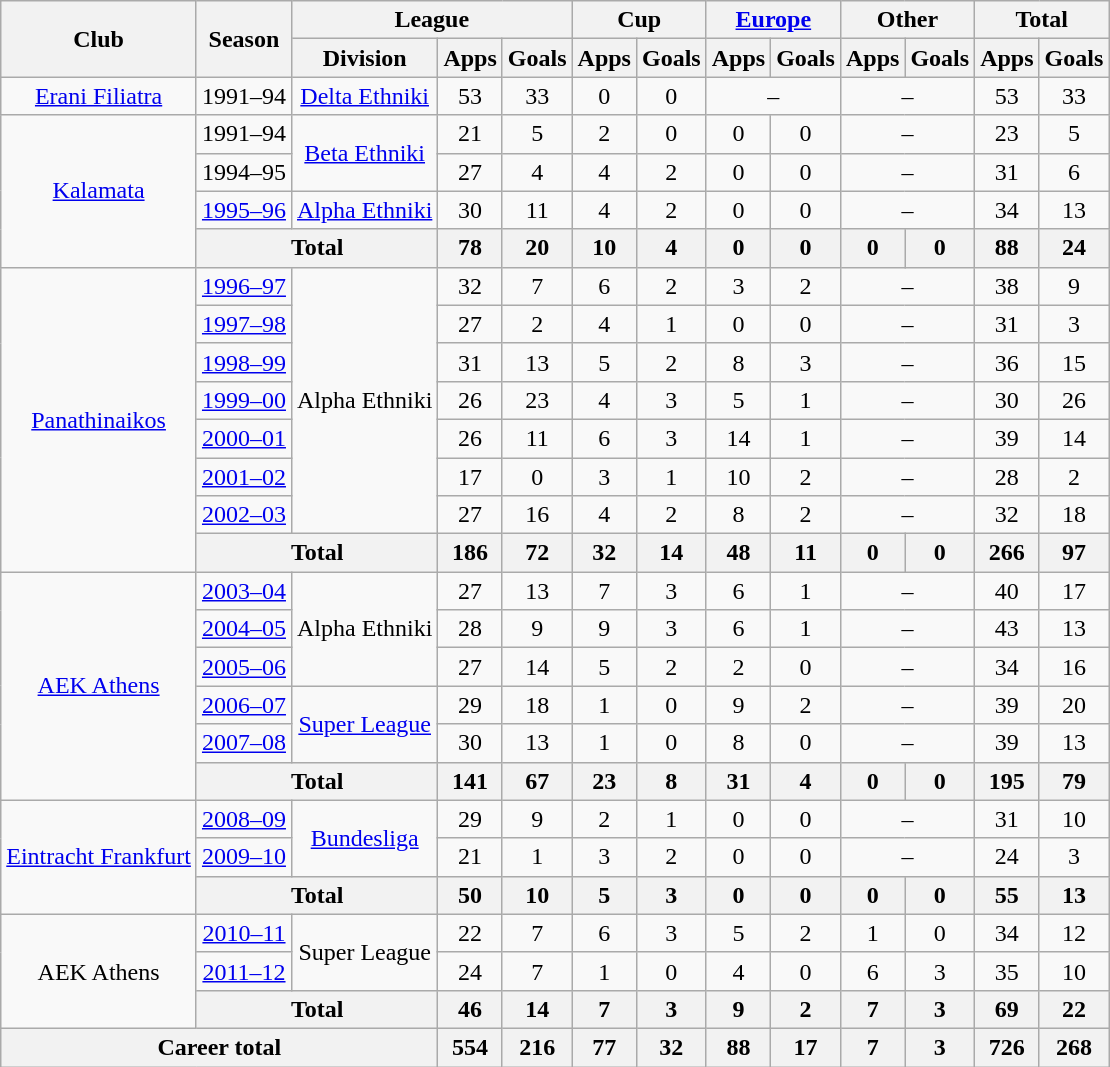<table class="wikitable" style="text-align:center">
<tr>
<th rowspan="2">Club</th>
<th rowspan="2">Season</th>
<th colspan="3">League</th>
<th colspan="2">Cup</th>
<th colspan="2"><a href='#'>Europe</a></th>
<th colspan="2">Other</th>
<th colspan="2">Total</th>
</tr>
<tr>
<th>Division</th>
<th>Apps</th>
<th>Goals</th>
<th>Apps</th>
<th>Goals</th>
<th>Apps</th>
<th>Goals</th>
<th>Apps</th>
<th>Goals</th>
<th>Apps</th>
<th>Goals</th>
</tr>
<tr>
<td><a href='#'>Erani Filiatra</a></td>
<td>1991–94</td>
<td><a href='#'>Delta Ethniki</a></td>
<td>53</td>
<td>33</td>
<td>0</td>
<td>0</td>
<td colspan="2">–</td>
<td colspan="2">–</td>
<td>53</td>
<td>33</td>
</tr>
<tr>
<td rowspan="4"><a href='#'>Kalamata</a></td>
<td>1991–94</td>
<td rowspan="2"><a href='#'>Beta Ethniki</a></td>
<td>21</td>
<td>5</td>
<td>2</td>
<td>0</td>
<td>0</td>
<td>0</td>
<td colspan="2">–</td>
<td>23</td>
<td>5</td>
</tr>
<tr>
<td>1994–95</td>
<td>27</td>
<td>4</td>
<td>4</td>
<td>2</td>
<td>0</td>
<td>0</td>
<td colspan="2">–</td>
<td>31</td>
<td>6</td>
</tr>
<tr>
<td><a href='#'>1995–96</a></td>
<td><a href='#'>Alpha Ethniki</a></td>
<td>30</td>
<td>11</td>
<td>4</td>
<td>2</td>
<td>0</td>
<td>0</td>
<td colspan="2">–</td>
<td>34</td>
<td>13</td>
</tr>
<tr>
<th colspan="2">Total</th>
<th>78</th>
<th>20</th>
<th>10</th>
<th>4</th>
<th>0</th>
<th>0</th>
<th>0</th>
<th>0</th>
<th>88</th>
<th>24</th>
</tr>
<tr>
<td rowspan="8"><a href='#'>Panathinaikos</a></td>
<td><a href='#'>1996–97</a></td>
<td rowspan="7">Alpha Ethniki</td>
<td>32</td>
<td>7</td>
<td>6</td>
<td>2</td>
<td>3</td>
<td>2</td>
<td colspan="2">–</td>
<td>38</td>
<td>9</td>
</tr>
<tr>
<td><a href='#'>1997–98</a></td>
<td>27</td>
<td>2</td>
<td>4</td>
<td>1</td>
<td>0</td>
<td>0</td>
<td colspan="2">–</td>
<td>31</td>
<td>3</td>
</tr>
<tr>
<td><a href='#'>1998–99</a></td>
<td>31</td>
<td>13</td>
<td>5</td>
<td>2</td>
<td>8</td>
<td>3</td>
<td colspan="2">–</td>
<td>36</td>
<td>15</td>
</tr>
<tr>
<td><a href='#'>1999–00</a></td>
<td>26</td>
<td>23</td>
<td>4</td>
<td>3</td>
<td>5</td>
<td>1</td>
<td colspan="2">–</td>
<td>30</td>
<td>26</td>
</tr>
<tr>
<td><a href='#'>2000–01</a></td>
<td>26</td>
<td>11</td>
<td>6</td>
<td>3</td>
<td>14</td>
<td>1</td>
<td colspan="2">–</td>
<td>39</td>
<td>14</td>
</tr>
<tr>
<td><a href='#'>2001–02</a></td>
<td>17</td>
<td>0</td>
<td>3</td>
<td>1</td>
<td>10</td>
<td>2</td>
<td colspan="2">–</td>
<td>28</td>
<td>2</td>
</tr>
<tr>
<td><a href='#'>2002–03</a></td>
<td>27</td>
<td>16</td>
<td>4</td>
<td>2</td>
<td>8</td>
<td>2</td>
<td colspan="2">–</td>
<td>32</td>
<td>18</td>
</tr>
<tr>
<th colspan="2">Total</th>
<th>186</th>
<th>72</th>
<th>32</th>
<th>14</th>
<th>48</th>
<th>11</th>
<th>0</th>
<th>0</th>
<th>266</th>
<th>97</th>
</tr>
<tr>
<td rowspan="6"><a href='#'>AEK Athens</a></td>
<td><a href='#'>2003–04</a></td>
<td rowspan="3">Alpha Ethniki</td>
<td>27</td>
<td>13</td>
<td>7</td>
<td>3</td>
<td>6</td>
<td>1</td>
<td colspan="2">–</td>
<td>40</td>
<td>17</td>
</tr>
<tr>
<td><a href='#'>2004–05</a></td>
<td>28</td>
<td>9</td>
<td>9</td>
<td>3</td>
<td>6</td>
<td>1</td>
<td colspan="2">–</td>
<td>43</td>
<td>13</td>
</tr>
<tr>
<td><a href='#'>2005–06</a></td>
<td>27</td>
<td>14</td>
<td>5</td>
<td>2</td>
<td>2</td>
<td>0</td>
<td colspan="2">–</td>
<td>34</td>
<td>16</td>
</tr>
<tr>
<td><a href='#'>2006–07</a></td>
<td rowspan="2"><a href='#'>Super League</a></td>
<td>29</td>
<td>18</td>
<td>1</td>
<td>0</td>
<td>9</td>
<td>2</td>
<td colspan="2">–</td>
<td>39</td>
<td>20</td>
</tr>
<tr>
<td><a href='#'>2007–08</a></td>
<td>30</td>
<td>13</td>
<td>1</td>
<td>0</td>
<td>8</td>
<td>0</td>
<td colspan="2">–</td>
<td>39</td>
<td>13</td>
</tr>
<tr>
<th colspan="2">Total</th>
<th>141</th>
<th>67</th>
<th>23</th>
<th>8</th>
<th>31</th>
<th>4</th>
<th>0</th>
<th>0</th>
<th>195</th>
<th>79</th>
</tr>
<tr>
<td rowspan="3"><a href='#'>Eintracht Frankfurt</a></td>
<td><a href='#'>2008–09</a></td>
<td rowspan="2"><a href='#'>Bundesliga</a></td>
<td>29</td>
<td>9</td>
<td>2</td>
<td>1</td>
<td>0</td>
<td>0</td>
<td colspan="2">–</td>
<td>31</td>
<td>10</td>
</tr>
<tr>
<td><a href='#'>2009–10</a></td>
<td>21</td>
<td>1</td>
<td>3</td>
<td>2</td>
<td>0</td>
<td>0</td>
<td colspan="2">–</td>
<td>24</td>
<td>3</td>
</tr>
<tr>
<th colspan="2">Total</th>
<th>50</th>
<th>10</th>
<th>5</th>
<th>3</th>
<th>0</th>
<th>0</th>
<th>0</th>
<th>0</th>
<th>55</th>
<th>13</th>
</tr>
<tr>
<td rowspan="3">AEK Athens</td>
<td><a href='#'>2010–11</a></td>
<td rowspan="2">Super League</td>
<td>22</td>
<td>7</td>
<td>6</td>
<td>3</td>
<td>5</td>
<td>2</td>
<td>1</td>
<td>0</td>
<td>34</td>
<td>12</td>
</tr>
<tr>
<td><a href='#'>2011–12</a></td>
<td>24</td>
<td>7</td>
<td>1</td>
<td>0</td>
<td>4</td>
<td>0</td>
<td>6</td>
<td>3</td>
<td>35</td>
<td>10</td>
</tr>
<tr>
<th colspan="2">Total</th>
<th>46</th>
<th>14</th>
<th>7</th>
<th>3</th>
<th>9</th>
<th>2</th>
<th>7</th>
<th>3</th>
<th>69</th>
<th>22</th>
</tr>
<tr>
<th colspan="3">Career total</th>
<th>554</th>
<th>216</th>
<th>77</th>
<th>32</th>
<th>88</th>
<th>17</th>
<th>7</th>
<th>3</th>
<th>726</th>
<th>268</th>
</tr>
</table>
